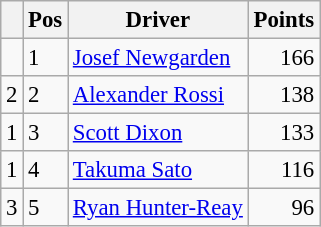<table class="wikitable" style="font-size: 95%;">
<tr>
<th></th>
<th>Pos</th>
<th>Driver</th>
<th>Points</th>
</tr>
<tr>
<td align="left"></td>
<td>1</td>
<td> <a href='#'>Josef Newgarden</a></td>
<td align="right">166</td>
</tr>
<tr>
<td align="left"> 2</td>
<td>2</td>
<td> <a href='#'>Alexander Rossi</a></td>
<td align="right">138</td>
</tr>
<tr>
<td align="left"> 1</td>
<td>3</td>
<td> <a href='#'>Scott Dixon</a></td>
<td align="right">133</td>
</tr>
<tr>
<td align="left"> 1</td>
<td>4</td>
<td> <a href='#'>Takuma Sato</a></td>
<td align="right">116</td>
</tr>
<tr>
<td align="left"> 3</td>
<td>5</td>
<td> <a href='#'>Ryan Hunter-Reay</a></td>
<td align="right">96</td>
</tr>
</table>
